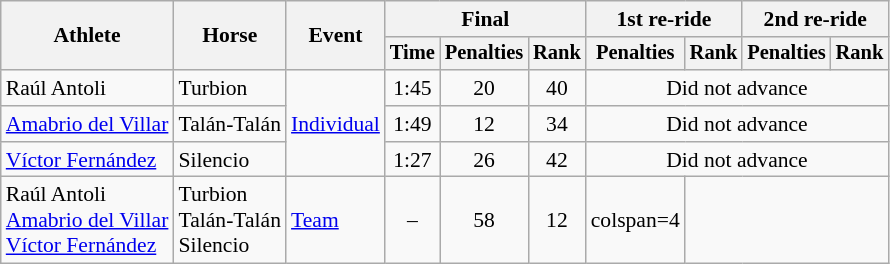<table class=wikitable style=font-size:90%;text-align:center>
<tr>
<th rowspan=2>Athlete</th>
<th rowspan=2>Horse</th>
<th rowspan=2>Event</th>
<th colspan=3>Final</th>
<th colspan=2>1st re-ride</th>
<th colspan=2>2nd re-ride</th>
</tr>
<tr style=font-size:95%>
<th>Time</th>
<th>Penalties</th>
<th>Rank</th>
<th>Penalties</th>
<th>Rank</th>
<th>Penalties</th>
<th>Rank</th>
</tr>
<tr>
<td align=left>Raúl Antoli</td>
<td align=left>Turbion</td>
<td align=left rowspan=3><a href='#'>Individual</a></td>
<td>1:45</td>
<td>20</td>
<td>40</td>
<td colspan=4>Did not advance</td>
</tr>
<tr>
<td align=left><a href='#'>Amabrio del Villar</a></td>
<td align=left>Talán-Talán</td>
<td>1:49</td>
<td>12</td>
<td>34</td>
<td colspan=4>Did not advance</td>
</tr>
<tr>
<td align=left><a href='#'>Víctor Fernández</a></td>
<td align=left>Silencio</td>
<td>1:27</td>
<td>26</td>
<td>42</td>
<td colspan=4>Did not advance</td>
</tr>
<tr>
<td align=left>Raúl Antoli<br><a href='#'>Amabrio del Villar</a><br><a href='#'>Víctor Fernández</a></td>
<td align=left>Turbion<br>Talán-Talán<br>Silencio</td>
<td align=left rowspan=3><a href='#'>Team</a></td>
<td>–</td>
<td>58</td>
<td>12</td>
<td>colspan=4 </td>
</tr>
</table>
